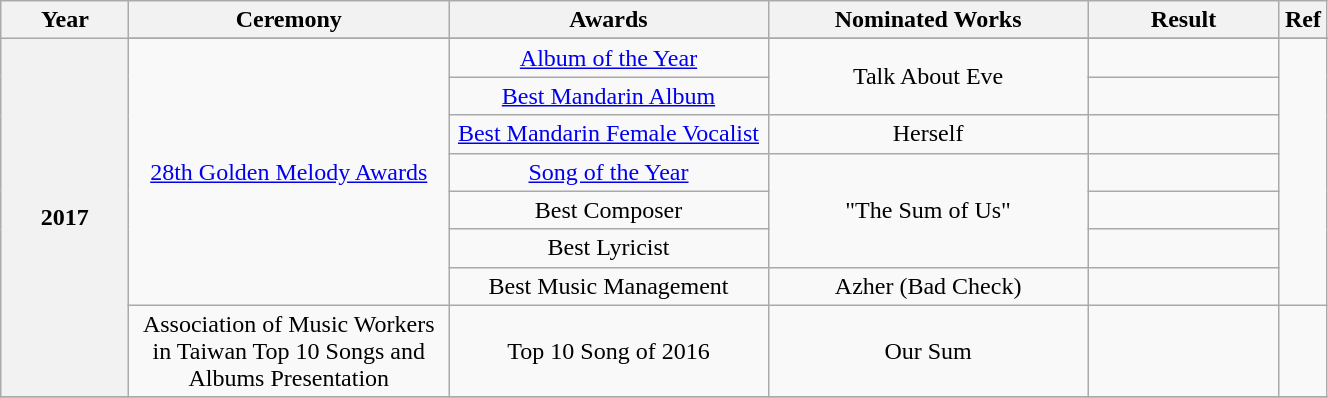<table class="wikitable" width="70%">
<tr align=center>
<th width="10%">Year</th>
<th width="25%">Ceremony</th>
<th width="25%">Awards</th>
<th width="25%">Nominated Works</th>
<th width="20%">Result</th>
<th width="10%">Ref</th>
</tr>
<tr align=center>
<th rowspan="9">2017</th>
</tr>
<tr align=center>
<td rowspan="7"><a href='#'>28th Golden Melody Awards</a></td>
<td><a href='#'>Album of the Year</a></td>
<td rowspan="2">Talk About Eve</td>
<td></td>
<td rowspan="7"></td>
</tr>
<tr align=center>
<td><a href='#'>Best Mandarin Album</a></td>
<td></td>
</tr>
<tr align=center>
<td><a href='#'>Best Mandarin Female Vocalist</a></td>
<td>Herself</td>
<td></td>
</tr>
<tr align=center>
<td><a href='#'>Song of the Year</a></td>
<td rowspan="3">"The Sum of Us"</td>
<td></td>
</tr>
<tr align="center">
<td>Best Composer</td>
<td></td>
</tr>
<tr align="center">
<td>Best Lyricist</td>
<td></td>
</tr>
<tr align=center>
<td>Best Music Management</td>
<td>Azher (Bad Check)</td>
<td></td>
</tr>
<tr align=center>
<td>Association of Music Workers in Taiwan Top 10 Songs and Albums Presentation</td>
<td>Top 10 Song of 2016</td>
<td>Our Sum</td>
<td></td>
<td></td>
</tr>
<tr>
</tr>
</table>
